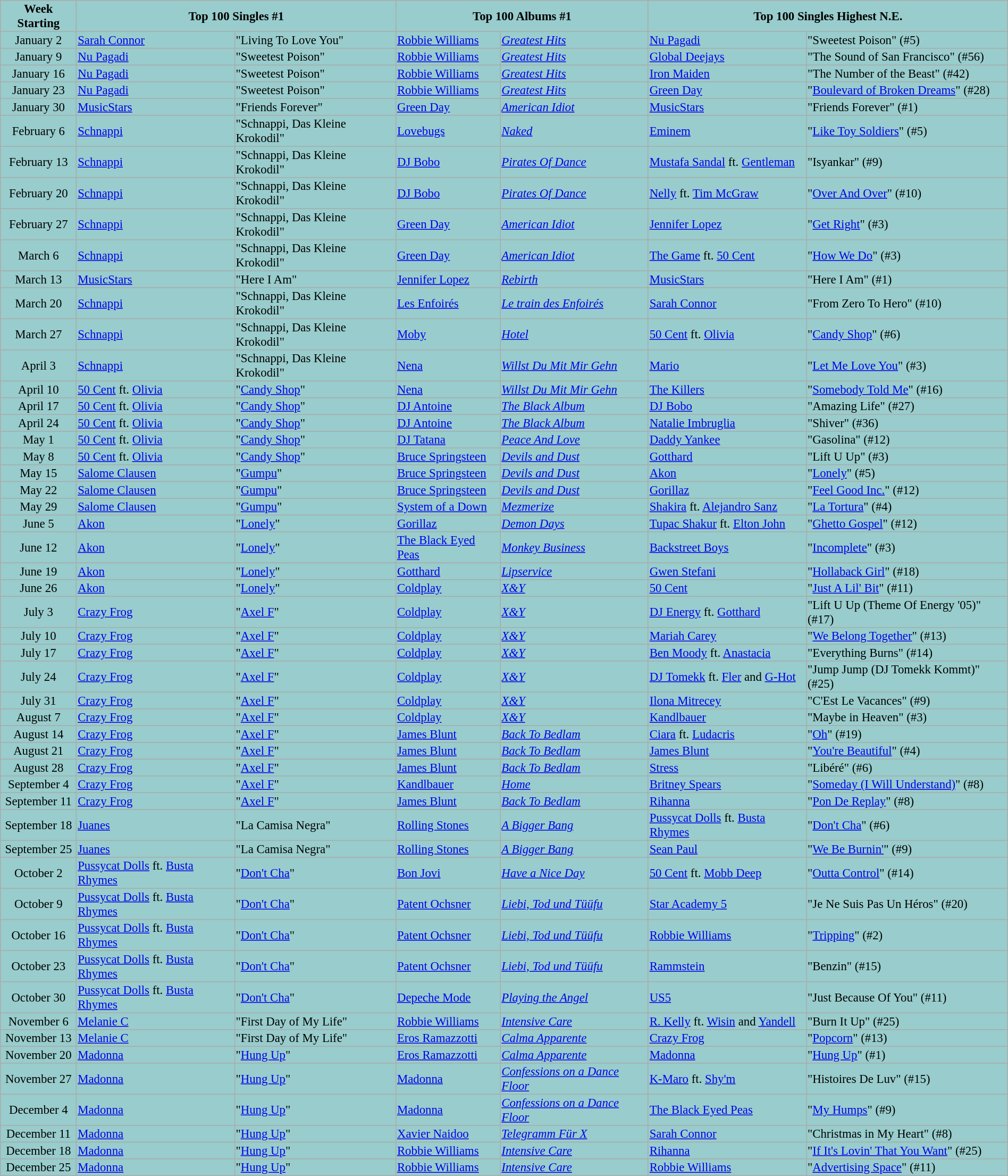<table border="2" cellpadding="1" cellspacing="0"  style="width:100%; margin:auto; margin:0 1em 0 0; background:#9cc; border:1px #aaa solid; border-collapse:collapse; font-size:95%;">
<tr style="text-align:center;">
<td><strong>Week Starting</strong></td>
<td colspan="2" style="text-align:center;"><strong>Top 100 Singles #1</strong></td>
<td colspan="2;" style="text-align:center;"><strong>Top 100 Albums #1</strong></td>
<td colspan="2" style="text-align:center;"><strong>Top 100 Singles Highest N.E.</strong></td>
</tr>
<tr>
<td style="text-align:center;">January 2</td>
<td><a href='#'>Sarah Connor</a></td>
<td>"Living To Love You"</td>
<td><a href='#'>Robbie Williams</a></td>
<td><em><a href='#'>Greatest Hits</a></em></td>
<td><a href='#'>Nu Pagadi</a></td>
<td>"Sweetest Poison" (#5)</td>
</tr>
<tr>
<td style="text-align:center;">January 9</td>
<td><a href='#'>Nu Pagadi</a></td>
<td>"Sweetest Poison"</td>
<td><a href='#'>Robbie Williams</a></td>
<td><em><a href='#'>Greatest Hits</a></em></td>
<td><a href='#'>Global Deejays</a></td>
<td>"The Sound of San Francisco" (#56)</td>
</tr>
<tr>
<td style="text-align:center;">January 16</td>
<td><a href='#'>Nu Pagadi</a></td>
<td>"Sweetest Poison"</td>
<td><a href='#'>Robbie Williams</a></td>
<td><em><a href='#'>Greatest Hits</a></em></td>
<td><a href='#'>Iron Maiden</a></td>
<td>"The Number of the Beast" (#42)</td>
</tr>
<tr>
<td style="text-align:center;">January 23</td>
<td><a href='#'>Nu Pagadi</a></td>
<td>"Sweetest Poison"</td>
<td><a href='#'>Robbie Williams</a></td>
<td><em><a href='#'>Greatest Hits</a></em></td>
<td><a href='#'>Green Day</a></td>
<td>"<a href='#'>Boulevard of Broken Dreams</a>" (#28)</td>
</tr>
<tr>
<td style="text-align:center;">January 30</td>
<td><a href='#'>MusicStars</a></td>
<td>"Friends Forever"</td>
<td><a href='#'>Green Day</a></td>
<td><em><a href='#'>American Idiot</a></em></td>
<td><a href='#'>MusicStars</a></td>
<td>"Friends Forever" (#1)</td>
</tr>
<tr>
<td style="text-align:center;">February 6</td>
<td><a href='#'>Schnappi</a></td>
<td>"Schnappi, Das Kleine Krokodil"</td>
<td><a href='#'>Lovebugs</a></td>
<td><em><a href='#'>Naked</a></em></td>
<td><a href='#'>Eminem</a></td>
<td>"<a href='#'>Like Toy Soldiers</a>" (#5)</td>
</tr>
<tr>
<td style="text-align:center;">February 13</td>
<td><a href='#'>Schnappi</a></td>
<td>"Schnappi, Das Kleine Krokodil"</td>
<td><a href='#'>DJ Bobo</a></td>
<td><em><a href='#'>Pirates Of Dance</a></em></td>
<td><a href='#'>Mustafa Sandal</a> ft. <a href='#'>Gentleman</a></td>
<td>"Isyankar" (#9)</td>
</tr>
<tr>
<td style="text-align:center;">February 20</td>
<td><a href='#'>Schnappi</a></td>
<td>"Schnappi, Das Kleine Krokodil"</td>
<td><a href='#'>DJ Bobo</a></td>
<td><em><a href='#'>Pirates Of Dance</a></em></td>
<td><a href='#'>Nelly</a> ft. <a href='#'>Tim McGraw</a></td>
<td>"<a href='#'>Over And Over</a>" (#10)</td>
</tr>
<tr>
<td style="text-align:center;">February 27</td>
<td><a href='#'>Schnappi</a></td>
<td>"Schnappi, Das Kleine Krokodil"</td>
<td><a href='#'>Green Day</a></td>
<td><em><a href='#'>American Idiot</a></em></td>
<td><a href='#'>Jennifer Lopez</a></td>
<td>"<a href='#'>Get Right</a>" (#3)</td>
</tr>
<tr>
<td style="text-align:center;">March 6</td>
<td><a href='#'>Schnappi</a></td>
<td>"Schnappi, Das Kleine Krokodil"</td>
<td><a href='#'>Green Day</a></td>
<td><em><a href='#'>American Idiot</a></em></td>
<td><a href='#'>The Game</a> ft. <a href='#'>50 Cent</a></td>
<td>"<a href='#'>How We Do</a>" (#3)</td>
</tr>
<tr>
<td style="text-align:center;">March 13</td>
<td><a href='#'>MusicStars</a></td>
<td>"Here I Am"</td>
<td><a href='#'>Jennifer Lopez</a></td>
<td><em><a href='#'>Rebirth</a></em></td>
<td><a href='#'>MusicStars</a></td>
<td>"Here I Am" (#1)</td>
</tr>
<tr>
<td style="text-align:center;">March 20</td>
<td><a href='#'>Schnappi</a></td>
<td>"Schnappi, Das Kleine Krokodil"</td>
<td><a href='#'>Les Enfoirés</a></td>
<td><em><a href='#'>Le train des Enfoirés</a></em></td>
<td><a href='#'>Sarah Connor</a></td>
<td>"From Zero To Hero" (#10)</td>
</tr>
<tr>
<td style="text-align:center;">March 27</td>
<td><a href='#'>Schnappi</a></td>
<td>"Schnappi, Das Kleine Krokodil"</td>
<td><a href='#'>Moby</a></td>
<td><em><a href='#'>Hotel</a></em></td>
<td><a href='#'>50 Cent</a> ft. <a href='#'>Olivia</a></td>
<td>"<a href='#'>Candy Shop</a>" (#6)</td>
</tr>
<tr>
<td style="text-align:center;">April 3</td>
<td><a href='#'>Schnappi</a></td>
<td>"Schnappi, Das Kleine Krokodil"</td>
<td><a href='#'>Nena</a></td>
<td><em><a href='#'>Willst Du Mit Mir Gehn</a></em></td>
<td><a href='#'>Mario</a></td>
<td>"<a href='#'>Let Me Love You</a>" (#3)</td>
</tr>
<tr>
<td style="text-align:center;">April 10</td>
<td><a href='#'>50 Cent</a> ft. <a href='#'>Olivia</a></td>
<td>"<a href='#'>Candy Shop</a>"</td>
<td><a href='#'>Nena</a></td>
<td><em><a href='#'>Willst Du Mit Mir Gehn</a></em></td>
<td><a href='#'>The Killers</a></td>
<td>"<a href='#'>Somebody Told Me</a>" (#16)</td>
</tr>
<tr>
<td style="text-align:center;">April 17</td>
<td><a href='#'>50 Cent</a> ft. <a href='#'>Olivia</a></td>
<td>"<a href='#'>Candy Shop</a>"</td>
<td><a href='#'>DJ Antoine</a></td>
<td><em><a href='#'>The Black Album</a></em></td>
<td><a href='#'>DJ Bobo</a></td>
<td>"Amazing Life" (#27)</td>
</tr>
<tr>
<td style="text-align:center;">April 24</td>
<td><a href='#'>50 Cent</a> ft. <a href='#'>Olivia</a></td>
<td>"<a href='#'>Candy Shop</a>"</td>
<td><a href='#'>DJ Antoine</a></td>
<td><em><a href='#'>The Black Album</a></em></td>
<td><a href='#'>Natalie Imbruglia</a></td>
<td>"Shiver" (#36)</td>
</tr>
<tr>
<td style="text-align:center;">May 1</td>
<td><a href='#'>50 Cent</a> ft. <a href='#'>Olivia</a></td>
<td>"<a href='#'>Candy Shop</a>"</td>
<td><a href='#'>DJ Tatana</a></td>
<td><em><a href='#'>Peace And Love</a></em></td>
<td><a href='#'>Daddy Yankee</a></td>
<td>"Gasolina" (#12)</td>
</tr>
<tr>
<td style="text-align:center;">May 8</td>
<td><a href='#'>50 Cent</a> ft. <a href='#'>Olivia</a></td>
<td>"<a href='#'>Candy Shop</a>"</td>
<td><a href='#'>Bruce Springsteen</a></td>
<td><em><a href='#'>Devils and Dust</a></em></td>
<td><a href='#'>Gotthard</a></td>
<td>"Lift U Up" (#3)</td>
</tr>
<tr>
<td style="text-align:center;">May 15</td>
<td><a href='#'>Salome Clausen</a></td>
<td>"<a href='#'>Gumpu</a>"</td>
<td><a href='#'>Bruce Springsteen</a></td>
<td><em><a href='#'>Devils and Dust</a></em></td>
<td><a href='#'>Akon</a></td>
<td>"<a href='#'>Lonely</a>" (#5)</td>
</tr>
<tr>
<td style="text-align:center;">May 22</td>
<td><a href='#'>Salome Clausen</a></td>
<td>"<a href='#'>Gumpu</a>"</td>
<td><a href='#'>Bruce Springsteen</a></td>
<td><em><a href='#'>Devils and Dust</a></em></td>
<td><a href='#'>Gorillaz</a></td>
<td>"<a href='#'>Feel Good Inc.</a>" (#12)</td>
</tr>
<tr>
<td style="text-align:center;">May 29</td>
<td><a href='#'>Salome Clausen</a></td>
<td>"<a href='#'>Gumpu</a>"</td>
<td><a href='#'>System of a Down</a></td>
<td><em><a href='#'>Mezmerize</a></em></td>
<td><a href='#'>Shakira</a> ft. <a href='#'>Alejandro Sanz</a></td>
<td>"<a href='#'>La Tortura</a>" (#4)</td>
</tr>
<tr>
<td style="text-align:center;">June 5</td>
<td><a href='#'>Akon</a></td>
<td>"<a href='#'>Lonely</a>"</td>
<td><a href='#'>Gorillaz</a></td>
<td><em><a href='#'>Demon Days</a></em></td>
<td><a href='#'>Tupac Shakur</a> ft. <a href='#'>Elton John</a></td>
<td>"<a href='#'>Ghetto Gospel</a>" (#12)</td>
</tr>
<tr>
<td style="text-align:center;">June 12</td>
<td><a href='#'>Akon</a></td>
<td>"<a href='#'>Lonely</a>"</td>
<td><a href='#'>The Black Eyed Peas</a></td>
<td><em><a href='#'>Monkey Business</a></em></td>
<td><a href='#'>Backstreet Boys</a></td>
<td>"<a href='#'>Incomplete</a>" (#3)</td>
</tr>
<tr>
<td style="text-align:center;">June 19</td>
<td><a href='#'>Akon</a></td>
<td>"<a href='#'>Lonely</a>"</td>
<td><a href='#'>Gotthard</a></td>
<td><em><a href='#'>Lipservice</a></em></td>
<td><a href='#'>Gwen Stefani</a></td>
<td>"<a href='#'>Hollaback Girl</a>" (#18)</td>
</tr>
<tr>
<td style="text-align:center;">June 26</td>
<td><a href='#'>Akon</a></td>
<td>"<a href='#'>Lonely</a>"</td>
<td><a href='#'>Coldplay</a></td>
<td><em><a href='#'>X&Y</a></em></td>
<td><a href='#'>50 Cent</a></td>
<td>"<a href='#'>Just A Lil' Bit</a>" (#11)</td>
</tr>
<tr>
<td style="text-align:center;">July 3</td>
<td><a href='#'>Crazy Frog</a></td>
<td>"<a href='#'>Axel F</a>"</td>
<td><a href='#'>Coldplay</a></td>
<td><em><a href='#'>X&Y</a></em></td>
<td><a href='#'>DJ Energy</a> ft. <a href='#'>Gotthard</a></td>
<td>"Lift U Up (Theme Of Energy '05)" (#17)</td>
</tr>
<tr>
<td style="text-align:center;">July 10</td>
<td><a href='#'>Crazy Frog</a></td>
<td>"<a href='#'>Axel F</a>"</td>
<td><a href='#'>Coldplay</a></td>
<td><em><a href='#'>X&Y</a></em></td>
<td><a href='#'>Mariah Carey</a></td>
<td>"<a href='#'>We Belong Together</a>" (#13)</td>
</tr>
<tr>
<td style="text-align:center;">July 17</td>
<td><a href='#'>Crazy Frog</a></td>
<td>"<a href='#'>Axel F</a>"</td>
<td><a href='#'>Coldplay</a></td>
<td><em><a href='#'>X&Y</a></em></td>
<td><a href='#'>Ben Moody</a> ft. <a href='#'>Anastacia</a></td>
<td>"Everything Burns" (#14)</td>
</tr>
<tr>
<td style="text-align:center;">July 24</td>
<td><a href='#'>Crazy Frog</a></td>
<td>"<a href='#'>Axel F</a>"</td>
<td><a href='#'>Coldplay</a></td>
<td><em><a href='#'>X&Y</a></em></td>
<td><a href='#'>DJ Tomekk</a> ft. <a href='#'>Fler</a> and <a href='#'>G-Hot</a></td>
<td>"Jump Jump (DJ Tomekk Kommt)" (#25)</td>
</tr>
<tr>
<td style="text-align:center;">July 31</td>
<td><a href='#'>Crazy Frog</a></td>
<td>"<a href='#'>Axel F</a>"</td>
<td><a href='#'>Coldplay</a></td>
<td><em><a href='#'>X&Y</a></em></td>
<td><a href='#'>Ilona Mitrecey</a></td>
<td>"C'Est Le Vacances" (#9)</td>
</tr>
<tr>
<td style="text-align:center;">August 7</td>
<td><a href='#'>Crazy Frog</a></td>
<td>"<a href='#'>Axel F</a>"</td>
<td><a href='#'>Coldplay</a></td>
<td><em><a href='#'>X&Y</a></em></td>
<td><a href='#'>Kandlbauer</a></td>
<td>"Maybe in Heaven" (#3)</td>
</tr>
<tr>
<td style="text-align:center;">August 14</td>
<td><a href='#'>Crazy Frog</a></td>
<td>"<a href='#'>Axel F</a>"</td>
<td><a href='#'>James Blunt</a></td>
<td><em><a href='#'>Back To Bedlam</a></em></td>
<td><a href='#'>Ciara</a> ft. <a href='#'>Ludacris</a></td>
<td>"<a href='#'>Oh</a>" (#19)</td>
</tr>
<tr>
<td style="text-align:center;">August 21</td>
<td><a href='#'>Crazy Frog</a></td>
<td>"<a href='#'>Axel F</a>"</td>
<td><a href='#'>James Blunt</a></td>
<td><em><a href='#'>Back To Bedlam</a></em></td>
<td><a href='#'>James Blunt</a></td>
<td>"<a href='#'>You're Beautiful</a>" (#4)</td>
</tr>
<tr>
<td style="text-align:center;">August 28</td>
<td><a href='#'>Crazy Frog</a></td>
<td>"<a href='#'>Axel F</a>"</td>
<td><a href='#'>James Blunt</a></td>
<td><em><a href='#'>Back To Bedlam</a></em></td>
<td><a href='#'>Stress</a></td>
<td>"Libéré" (#6)</td>
</tr>
<tr>
<td style="text-align:center;">September 4</td>
<td><a href='#'>Crazy Frog</a></td>
<td>"<a href='#'>Axel F</a>"</td>
<td><a href='#'>Kandlbauer</a></td>
<td><em><a href='#'>Home</a></em></td>
<td><a href='#'>Britney Spears</a></td>
<td>"<a href='#'>Someday (I Will Understand)</a>" (#8)</td>
</tr>
<tr>
<td style="text-align:center;">September 11</td>
<td><a href='#'>Crazy Frog</a></td>
<td>"<a href='#'>Axel F</a>"</td>
<td><a href='#'>James Blunt</a></td>
<td><em><a href='#'>Back To Bedlam</a></em></td>
<td><a href='#'>Rihanna</a></td>
<td>"<a href='#'>Pon De Replay</a>" (#8)</td>
</tr>
<tr>
<td style="text-align:center;">September 18</td>
<td><a href='#'>Juanes</a></td>
<td>"La Camisa Negra"</td>
<td><a href='#'>Rolling Stones</a></td>
<td><em><a href='#'>A Bigger Bang</a></em></td>
<td><a href='#'>Pussycat Dolls</a> ft. <a href='#'>Busta Rhymes</a></td>
<td>"<a href='#'>Don't Cha</a>" (#6)</td>
</tr>
<tr>
<td style="text-align:center;">September 25</td>
<td><a href='#'>Juanes</a></td>
<td>"La Camisa Negra"</td>
<td><a href='#'>Rolling Stones</a></td>
<td><em><a href='#'>A Bigger Bang</a></em></td>
<td><a href='#'>Sean Paul</a></td>
<td>"<a href='#'>We Be Burnin'</a>" (#9)</td>
</tr>
<tr>
<td style="text-align:center;">October 2</td>
<td><a href='#'>Pussycat Dolls</a> ft. <a href='#'>Busta Rhymes</a></td>
<td>"<a href='#'>Don't Cha</a>"</td>
<td><a href='#'>Bon Jovi</a></td>
<td><em><a href='#'>Have a Nice Day</a></em></td>
<td><a href='#'>50 Cent</a> ft. <a href='#'>Mobb Deep</a></td>
<td>"<a href='#'>Outta Control</a>" (#14)</td>
</tr>
<tr>
<td style="text-align:center;">October 9</td>
<td><a href='#'>Pussycat Dolls</a> ft. <a href='#'>Busta Rhymes</a></td>
<td>"<a href='#'>Don't Cha</a>"</td>
<td><a href='#'>Patent Ochsner</a></td>
<td><em><a href='#'>Liebi, Tod und Tüüfu</a></em></td>
<td><a href='#'>Star Academy 5</a></td>
<td>"Je Ne Suis Pas Un Héros" (#20)</td>
</tr>
<tr>
<td style="text-align:center;">October 16</td>
<td><a href='#'>Pussycat Dolls</a> ft. <a href='#'>Busta Rhymes</a></td>
<td>"<a href='#'>Don't Cha</a>"</td>
<td><a href='#'>Patent Ochsner</a></td>
<td><em><a href='#'>Liebi, Tod und Tüüfu</a></em></td>
<td><a href='#'>Robbie Williams</a></td>
<td>"<a href='#'>Tripping</a>" (#2)</td>
</tr>
<tr>
<td style="text-align:center;">October 23</td>
<td><a href='#'>Pussycat Dolls</a> ft. <a href='#'>Busta Rhymes</a></td>
<td>"<a href='#'>Don't Cha</a>"</td>
<td><a href='#'>Patent Ochsner</a></td>
<td><em><a href='#'>Liebi, Tod und Tüüfu</a></em></td>
<td><a href='#'>Rammstein</a></td>
<td>"Benzin" (#15)</td>
</tr>
<tr>
<td style="text-align:center;">October 30</td>
<td><a href='#'>Pussycat Dolls</a> ft. <a href='#'>Busta Rhymes</a></td>
<td>"<a href='#'>Don't Cha</a>"</td>
<td><a href='#'>Depeche Mode</a></td>
<td><em><a href='#'>Playing the Angel</a></em></td>
<td><a href='#'>US5</a></td>
<td>"Just Because Of You" (#11)</td>
</tr>
<tr>
<td style="text-align:center;">November 6</td>
<td><a href='#'>Melanie C</a></td>
<td>"First Day of My Life"</td>
<td><a href='#'>Robbie Williams</a></td>
<td><em><a href='#'>Intensive Care</a></em></td>
<td><a href='#'>R. Kelly</a> ft. <a href='#'>Wisin</a> and <a href='#'>Yandell</a></td>
<td>"Burn It Up" (#25)</td>
</tr>
<tr>
<td style="text-align:center;">November 13</td>
<td><a href='#'>Melanie C</a></td>
<td>"First Day of My Life"</td>
<td><a href='#'>Eros Ramazzotti</a></td>
<td><em><a href='#'>Calma Apparente</a></em></td>
<td><a href='#'>Crazy Frog</a></td>
<td>"<a href='#'>Popcorn</a>" (#13)</td>
</tr>
<tr>
<td style="text-align:center;">November 20</td>
<td><a href='#'>Madonna</a></td>
<td>"<a href='#'>Hung Up</a>"</td>
<td><a href='#'>Eros Ramazzotti</a></td>
<td><em><a href='#'>Calma Apparente</a></em></td>
<td><a href='#'>Madonna</a></td>
<td>"<a href='#'>Hung Up</a>" (#1)</td>
</tr>
<tr>
<td style="text-align:center;">November 27</td>
<td><a href='#'>Madonna</a></td>
<td>"<a href='#'>Hung Up</a>"</td>
<td><a href='#'>Madonna</a></td>
<td><em><a href='#'>Confessions on a Dance Floor</a></em></td>
<td><a href='#'>K-Maro</a> ft. <a href='#'>Shy'm</a></td>
<td>"Histoires De Luv" (#15)</td>
</tr>
<tr>
<td style="text-align:center;">December 4</td>
<td><a href='#'>Madonna</a></td>
<td>"<a href='#'>Hung Up</a>"</td>
<td><a href='#'>Madonna</a></td>
<td><em><a href='#'>Confessions on a Dance Floor</a></em></td>
<td><a href='#'>The Black Eyed Peas</a></td>
<td>"<a href='#'>My Humps</a>" (#9)</td>
</tr>
<tr>
<td style="text-align:center;">December 11</td>
<td><a href='#'>Madonna</a></td>
<td>"<a href='#'>Hung Up</a>"</td>
<td><a href='#'>Xavier Naidoo</a></td>
<td><em><a href='#'>Telegramm Für X</a></em></td>
<td><a href='#'>Sarah Connor</a></td>
<td>"Christmas in My Heart" (#8)</td>
</tr>
<tr>
<td style="text-align:center;">December 18</td>
<td><a href='#'>Madonna</a></td>
<td>"<a href='#'>Hung Up</a>"</td>
<td><a href='#'>Robbie Williams</a></td>
<td><em><a href='#'>Intensive Care</a></em></td>
<td><a href='#'>Rihanna</a></td>
<td>"<a href='#'>If It's Lovin' That You Want</a>" (#25)</td>
</tr>
<tr>
<td style="text-align:center;">December 25</td>
<td><a href='#'>Madonna</a></td>
<td>"<a href='#'>Hung Up</a>"</td>
<td><a href='#'>Robbie Williams</a></td>
<td><em><a href='#'>Intensive Care</a></em></td>
<td><a href='#'>Robbie Williams</a></td>
<td>"<a href='#'>Advertising Space</a>" (#11)</td>
</tr>
</table>
